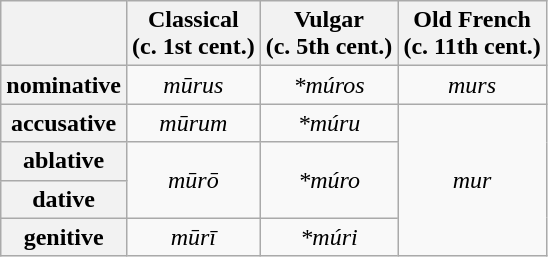<table class="wikitable" align="center" style="display: inline-table;">
<tr>
<th></th>
<th>Classical <br>(c. 1st cent.)</th>
<th>Vulgar<br>(c. 5th cent.)</th>
<th>Old French <br>(c. 11th cent.)</th>
</tr>
<tr align="center">
<th>nominative</th>
<td><em>mūrus</em></td>
<td><em>*múros</em></td>
<td><em>murs</em></td>
</tr>
<tr align="center">
<th>accusative</th>
<td><em>mūrum</em></td>
<td><em>*múru</em></td>
<td rowspan="4"><em>mur</em></td>
</tr>
<tr align="center">
<th>ablative</th>
<td rowspan="2"><em>mūrō</em></td>
<td rowspan="2"><em>*múro</em></td>
</tr>
<tr align="center">
<th>dative</th>
</tr>
<tr align="center">
<th>genitive</th>
<td><em>mūrī</em></td>
<td><em>*múri</em></td>
</tr>
</table>
